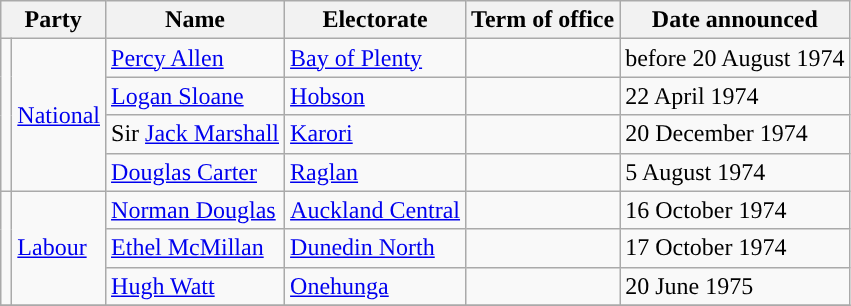<table class="wikitable">
<tr>
<th colspan=2>Party</th>
<th>Name</th>
<th>Electorate</th>
<th>Term of office</th>
<th>Date announced</th>
</tr>
<tr>
<td rowspan=4 style="background-color: "></td>
<td rowspan=4><a href='#'>National</a></td>
<td><a href='#'>Percy Allen</a></td>
<td><a href='#'>Bay of Plenty</a></td>
<td></td>
<td>before 20 August 1974</td>
</tr>
<tr>
<td><a href='#'>Logan Sloane</a></td>
<td><a href='#'>Hobson</a></td>
<td></td>
<td>22 April 1974</td>
</tr>
<tr>
<td>Sir <a href='#'>Jack Marshall</a></td>
<td><a href='#'>Karori</a></td>
<td></td>
<td>20 December 1974</td>
</tr>
<tr>
<td><a href='#'>Douglas Carter</a></td>
<td><a href='#'>Raglan</a></td>
<td></td>
<td>5 August 1974</td>
</tr>
<tr>
<td rowspan=3 style="background-color: "></td>
<td rowspan=3><a href='#'>Labour</a></td>
<td><a href='#'>Norman Douglas</a></td>
<td><a href='#'>Auckland Central</a></td>
<td></td>
<td>16 October 1974</td>
</tr>
<tr>
<td><a href='#'>Ethel McMillan</a></td>
<td><a href='#'>Dunedin North</a></td>
<td></td>
<td>17 October 1974</td>
</tr>
<tr>
<td><a href='#'>Hugh Watt</a></td>
<td><a href='#'>Onehunga</a></td>
<td></td>
<td>20 June 1975</td>
</tr>
<tr>
</tr>
</table>
